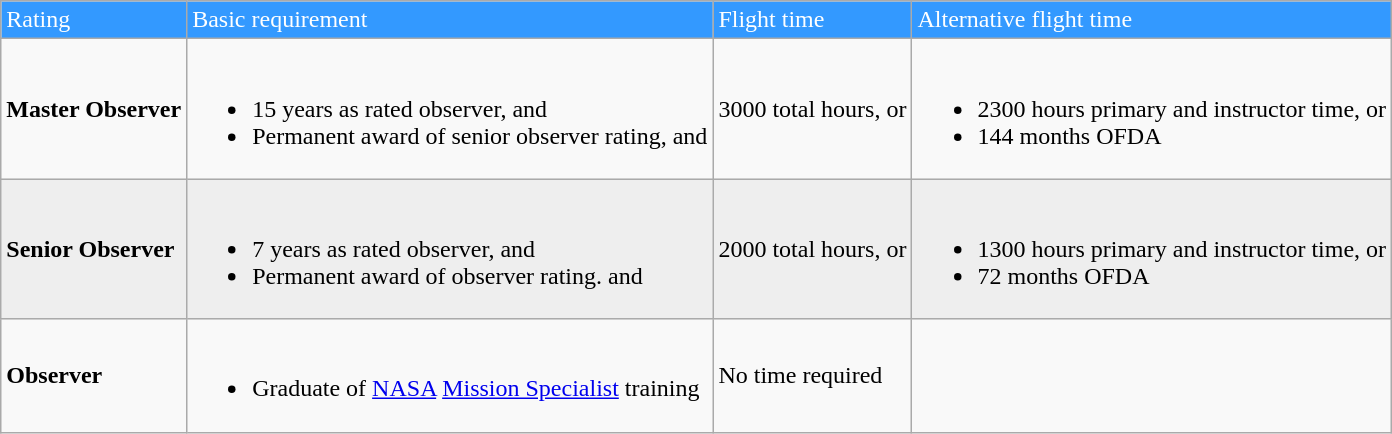<table class="wikitable">
<tr>
<td style="background-color:#3399ff; color:white;">Rating</td>
<td style="background-color:#3399ff; color:white;">Basic requirement</td>
<td style="background-color:#3399ff; color:white;">Flight time</td>
<td style="background-color:#3399ff; color:white;">Alternative flight time</td>
</tr>
<tr>
<td><strong>Master Observer</strong></td>
<td><br><ul><li>15 years as rated observer, and</li><li>Permanent award of senior observer rating, and</li></ul></td>
<td>3000 total hours, or</td>
<td><br><ul><li>2300 hours primary and instructor time, or</li><li>144 months OFDA</li></ul></td>
</tr>
<tr style="background-color:#eeeeee;">
<td><strong>Senior Observer</strong></td>
<td><br><ul><li>7 years as rated observer, and</li><li>Permanent award of observer rating. and</li></ul></td>
<td>2000 total hours, or</td>
<td><br><ul><li>1300 hours primary and instructor time, or</li><li>72 months OFDA</li></ul></td>
</tr>
<tr>
<td><strong>Observer</strong></td>
<td><br><ul><li>Graduate of <a href='#'>NASA</a> <a href='#'>Mission Specialist</a> training</li></ul></td>
<td>No time required</td>
<td></td>
</tr>
</table>
